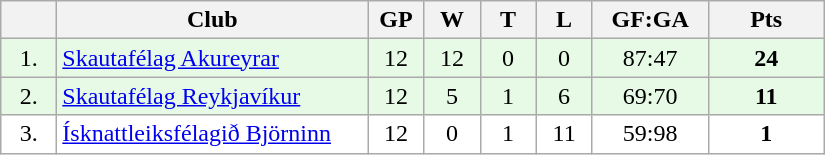<table class="wikitable">
<tr>
<th width="30"></th>
<th width="200">Club</th>
<th width="30">GP</th>
<th width="30">W</th>
<th width="30">T</th>
<th width="30">L</th>
<th width="70">GF:GA</th>
<th width="70">Pts</th>
</tr>
<tr bgcolor="#e6fae6" align="center">
<td>1.</td>
<td align="left"><a href='#'>Skautafélag Akureyrar</a></td>
<td>12</td>
<td>12</td>
<td>0</td>
<td>0</td>
<td>87:47</td>
<td><strong>24</strong></td>
</tr>
<tr bgcolor="#e6fae6" align="center">
<td>2.</td>
<td align="left"><a href='#'>Skautafélag Reykjavíkur</a></td>
<td>12</td>
<td>5</td>
<td>1</td>
<td>6</td>
<td>69:70</td>
<td><strong>11</strong></td>
</tr>
<tr bgcolor="#FFFFFF" align="center">
<td>3.</td>
<td align="left"><a href='#'>Ísknattleiksfélagið Björninn</a></td>
<td>12</td>
<td>0</td>
<td>1</td>
<td>11</td>
<td>59:98</td>
<td><strong>1</strong></td>
</tr>
</table>
